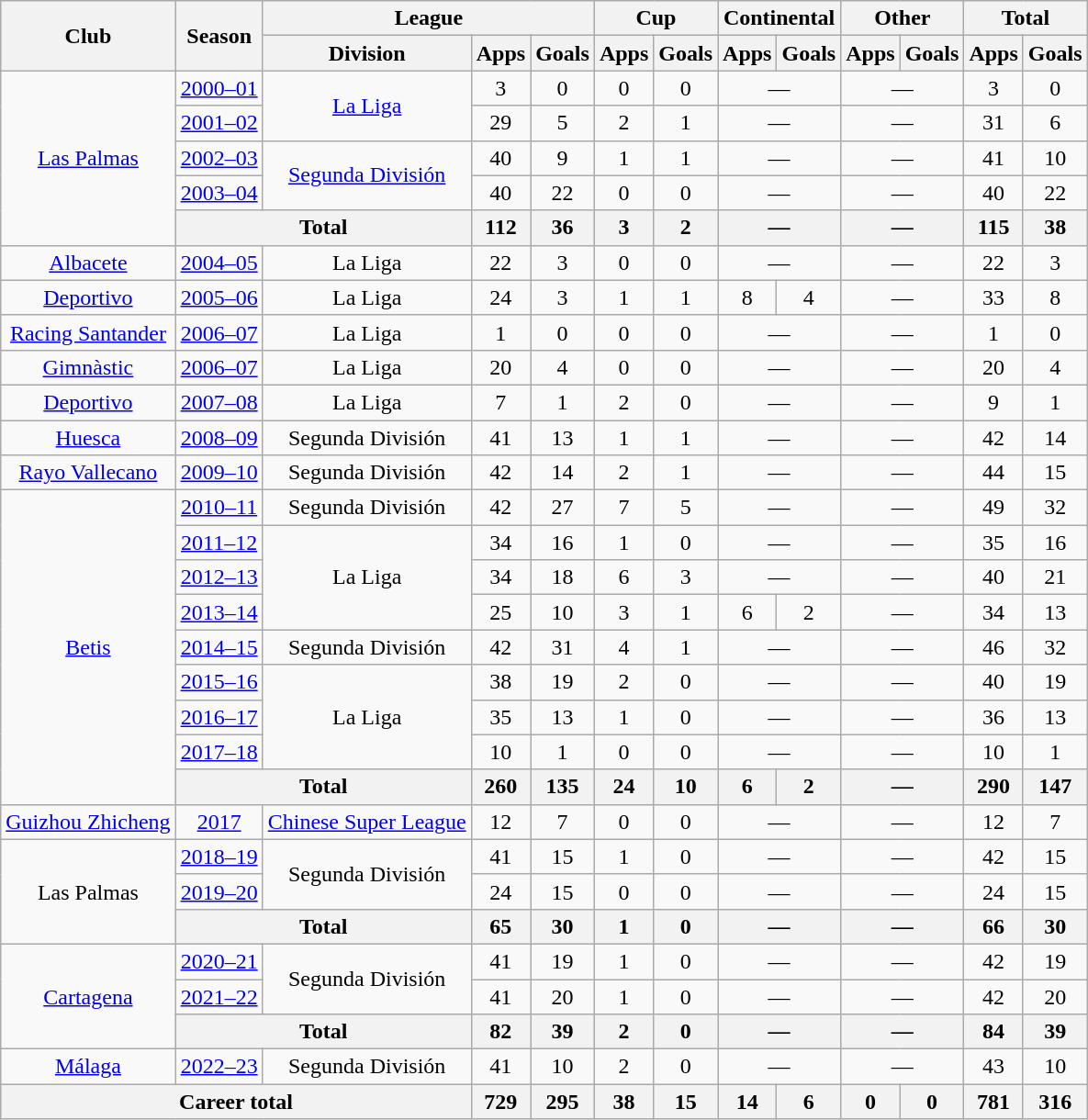<table class="wikitable" style="text-align: center">
<tr>
<th rowspan="2">Club</th>
<th rowspan="2">Season</th>
<th colspan="3">League</th>
<th colspan="2">Cup</th>
<th colspan="2">Continental</th>
<th colspan="2">Other</th>
<th colspan="2">Total</th>
</tr>
<tr>
<th>Division</th>
<th>Apps</th>
<th>Goals</th>
<th>Apps</th>
<th>Goals</th>
<th>Apps</th>
<th>Goals</th>
<th>Apps</th>
<th>Goals</th>
<th>Apps</th>
<th>Goals</th>
</tr>
<tr>
<td rowspan="5"><a href='#'>Las Palmas</a></td>
<td><a href='#'>2000–01</a></td>
<td rowspan="2"><a href='#'>La Liga</a></td>
<td>3</td>
<td>0</td>
<td>0</td>
<td>0</td>
<td colspan="2">—</td>
<td colspan="2">—</td>
<td>3</td>
<td>0</td>
</tr>
<tr>
<td><a href='#'>2001–02</a></td>
<td>29</td>
<td>5</td>
<td>2</td>
<td>1</td>
<td colspan="2">—</td>
<td colspan="2">—</td>
<td>31</td>
<td>6</td>
</tr>
<tr>
<td><a href='#'>2002–03</a></td>
<td rowspan="2"><a href='#'>Segunda División</a></td>
<td>40</td>
<td>9</td>
<td>1</td>
<td>1</td>
<td colspan="2">—</td>
<td colspan="2">—</td>
<td>41</td>
<td>10</td>
</tr>
<tr>
<td><a href='#'>2003–04</a></td>
<td>40</td>
<td>22</td>
<td>0</td>
<td>0</td>
<td colspan="2">—</td>
<td colspan="2">—</td>
<td>40</td>
<td>22</td>
</tr>
<tr>
<th colspan="2">Total</th>
<th>112</th>
<th>36</th>
<th>3</th>
<th>2</th>
<th colspan="2">—</th>
<th colspan="2">—</th>
<th>115</th>
<th>38</th>
</tr>
<tr>
<td><a href='#'>Albacete</a></td>
<td><a href='#'>2004–05</a></td>
<td>La Liga</td>
<td>22</td>
<td>3</td>
<td>0</td>
<td>0</td>
<td colspan="2">—</td>
<td colspan="2">—</td>
<td>22</td>
<td>3</td>
</tr>
<tr>
<td><a href='#'>Deportivo</a></td>
<td><a href='#'>2005–06</a></td>
<td>La Liga</td>
<td>24</td>
<td>3</td>
<td>1</td>
<td>1</td>
<td>8</td>
<td>4</td>
<td colspan="2">—</td>
<td>33</td>
<td>8</td>
</tr>
<tr>
<td><a href='#'>Racing Santander</a></td>
<td><a href='#'>2006–07</a></td>
<td>La Liga</td>
<td>1</td>
<td>0</td>
<td>0</td>
<td>0</td>
<td colspan="2">—</td>
<td colspan="2">—</td>
<td>1</td>
<td>0</td>
</tr>
<tr>
<td><a href='#'>Gimnàstic</a></td>
<td><a href='#'>2006–07</a></td>
<td>La Liga</td>
<td>20</td>
<td>4</td>
<td>0</td>
<td>0</td>
<td colspan="2">—</td>
<td colspan="2">—</td>
<td>20</td>
<td>4</td>
</tr>
<tr>
<td><a href='#'>Deportivo</a></td>
<td><a href='#'>2007–08</a></td>
<td>La Liga</td>
<td>7</td>
<td>1</td>
<td>2</td>
<td>0</td>
<td colspan="2">—</td>
<td colspan="2">—</td>
<td>9</td>
<td>1</td>
</tr>
<tr>
<td><a href='#'>Huesca</a></td>
<td><a href='#'>2008–09</a></td>
<td>Segunda División</td>
<td>41</td>
<td>13</td>
<td>1</td>
<td>1</td>
<td colspan="2">—</td>
<td colspan="2">—</td>
<td>42</td>
<td>14</td>
</tr>
<tr>
<td><a href='#'>Rayo Vallecano</a></td>
<td><a href='#'>2009–10</a></td>
<td>Segunda División</td>
<td>42</td>
<td>14</td>
<td>2</td>
<td>1</td>
<td colspan="2">—</td>
<td colspan="2">—</td>
<td>44</td>
<td>15</td>
</tr>
<tr>
<td rowspan="9"><a href='#'>Betis</a></td>
<td><a href='#'>2010–11</a></td>
<td>Segunda División</td>
<td>42</td>
<td>27</td>
<td>7</td>
<td>5</td>
<td colspan="2">—</td>
<td colspan="2">—</td>
<td>49</td>
<td>32</td>
</tr>
<tr>
<td><a href='#'>2011–12</a></td>
<td rowspan="3">La Liga</td>
<td>34</td>
<td>16</td>
<td>1</td>
<td>0</td>
<td colspan="2">—</td>
<td colspan="2">—</td>
<td>35</td>
<td>16</td>
</tr>
<tr>
<td><a href='#'>2012–13</a></td>
<td>34</td>
<td>18</td>
<td>6</td>
<td>3</td>
<td colspan="2">—</td>
<td colspan="2">—</td>
<td>40</td>
<td>21</td>
</tr>
<tr>
<td><a href='#'>2013–14</a></td>
<td>25</td>
<td>10</td>
<td>3</td>
<td>1</td>
<td>6</td>
<td>2</td>
<td colspan="2">—</td>
<td>34</td>
<td>13</td>
</tr>
<tr>
<td><a href='#'>2014–15</a></td>
<td>Segunda División</td>
<td>42</td>
<td>31</td>
<td>4</td>
<td>1</td>
<td colspan="2">—</td>
<td colspan="2">—</td>
<td>46</td>
<td>32</td>
</tr>
<tr>
<td><a href='#'>2015–16</a></td>
<td rowspan="3">La Liga</td>
<td>38</td>
<td>19</td>
<td>2</td>
<td>0</td>
<td colspan="2">—</td>
<td colspan="2">—</td>
<td>40</td>
<td>19</td>
</tr>
<tr>
<td><a href='#'>2016–17</a></td>
<td>35</td>
<td>13</td>
<td>1</td>
<td>0</td>
<td colspan="2">—</td>
<td colspan="2">—</td>
<td>36</td>
<td>13</td>
</tr>
<tr>
<td><a href='#'>2017–18</a></td>
<td>10</td>
<td>1</td>
<td>0</td>
<td>0</td>
<td colspan="2">—</td>
<td colspan="2">—</td>
<td>10</td>
<td>1</td>
</tr>
<tr>
<th colspan="2">Total</th>
<th>260</th>
<th>135</th>
<th>24</th>
<th>10</th>
<th>6</th>
<th>2</th>
<th colspan="2">—</th>
<th>290</th>
<th>147</th>
</tr>
<tr>
<td><a href='#'>Guizhou Zhicheng</a></td>
<td><a href='#'>2017</a></td>
<td><a href='#'>Chinese Super League</a></td>
<td>12</td>
<td>7</td>
<td>0</td>
<td>0</td>
<td colspan="2">—</td>
<td colspan="2">—</td>
<td>12</td>
<td>7</td>
</tr>
<tr>
<td rowspan="3">Las Palmas</td>
<td><a href='#'>2018–19</a></td>
<td rowspan="2">Segunda División</td>
<td>41</td>
<td>15</td>
<td>1</td>
<td>0</td>
<td colspan="2">—</td>
<td colspan="2">—</td>
<td>42</td>
<td>15</td>
</tr>
<tr>
<td><a href='#'>2019–20</a></td>
<td>24</td>
<td>15</td>
<td>0</td>
<td>0</td>
<td colspan="2">—</td>
<td colspan="2">—</td>
<td>24</td>
<td>15</td>
</tr>
<tr>
<th colspan="2">Total</th>
<th>65</th>
<th>30</th>
<th>1</th>
<th>0</th>
<th colspan="2">—</th>
<th colspan="2">—</th>
<th>66</th>
<th>30</th>
</tr>
<tr>
<td rowspan="3"><a href='#'>Cartagena</a></td>
<td><a href='#'>2020–21</a></td>
<td rowspan="2">Segunda División</td>
<td>41</td>
<td>19</td>
<td>1</td>
<td>0</td>
<td colspan="2">—</td>
<td colspan="2">—</td>
<td>42</td>
<td>19</td>
</tr>
<tr>
<td><a href='#'>2021–22</a></td>
<td>41</td>
<td>20</td>
<td>1</td>
<td>0</td>
<td colspan="2">—</td>
<td colspan="2">—</td>
<td>42</td>
<td>20</td>
</tr>
<tr>
<th colspan="2">Total</th>
<th>82</th>
<th>39</th>
<th>2</th>
<th>0</th>
<th colspan="2">—</th>
<th colspan="2">—</th>
<th>84</th>
<th>39</th>
</tr>
<tr>
<td><a href='#'>Málaga</a></td>
<td><a href='#'>2022–23</a></td>
<td>Segunda División</td>
<td>41</td>
<td>10</td>
<td>2</td>
<td>0</td>
<td colspan="2">—</td>
<td colspan="2">—</td>
<td>43</td>
<td>10</td>
</tr>
<tr>
<th colspan="3">Career total</th>
<th>729</th>
<th>295</th>
<th>38</th>
<th>15</th>
<th>14</th>
<th>6</th>
<th>0</th>
<th>0</th>
<th>781</th>
<th>316</th>
</tr>
</table>
